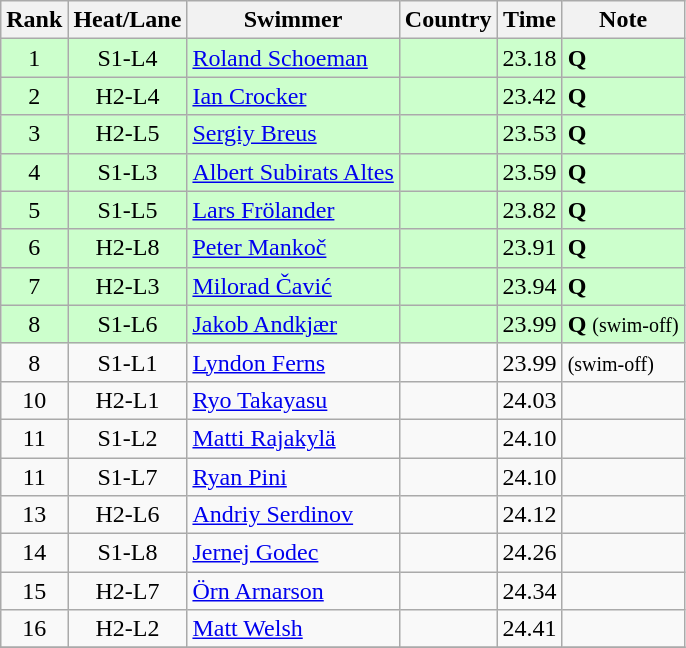<table class="wikitable sortable">
<tr>
<th>Rank</th>
<th>Heat/Lane</th>
<th>Swimmer</th>
<th>Country</th>
<th>Time</th>
<th>Note</th>
</tr>
<tr bgcolor=#ccffcc>
<td align=center>1</td>
<td align=center>S1-L4</td>
<td><a href='#'>Roland Schoeman</a></td>
<td></td>
<td>23.18</td>
<td><strong>Q</strong></td>
</tr>
<tr bgcolor=#ccffcc>
<td align=center>2</td>
<td align=center>H2-L4</td>
<td><a href='#'>Ian Crocker</a></td>
<td></td>
<td>23.42</td>
<td><strong>Q</strong></td>
</tr>
<tr bgcolor=#ccffcc>
<td align=center>3</td>
<td align=center>H2-L5</td>
<td><a href='#'>Sergiy Breus</a></td>
<td></td>
<td>23.53</td>
<td><strong>Q</strong></td>
</tr>
<tr bgcolor=#ccffcc>
<td align=center>4</td>
<td align=center>S1-L3</td>
<td><a href='#'>Albert Subirats Altes</a></td>
<td></td>
<td>23.59</td>
<td><strong>Q</strong></td>
</tr>
<tr bgcolor=#ccffcc>
<td align=center>5</td>
<td align=center>S1-L5</td>
<td><a href='#'>Lars Frölander</a></td>
<td></td>
<td>23.82</td>
<td><strong>Q</strong></td>
</tr>
<tr bgcolor=#ccffcc>
<td align=center>6</td>
<td align=center>H2-L8</td>
<td><a href='#'>Peter Mankoč</a></td>
<td></td>
<td>23.91</td>
<td><strong>Q</strong></td>
</tr>
<tr bgcolor=#ccffcc>
<td align=center>7</td>
<td align=center>H2-L3</td>
<td><a href='#'>Milorad Čavić</a></td>
<td></td>
<td>23.94</td>
<td><strong>Q</strong></td>
</tr>
<tr bgcolor=#ccffcc>
<td align=center>8</td>
<td align=center>S1-L6</td>
<td><a href='#'>Jakob Andkjær</a></td>
<td></td>
<td>23.99</td>
<td><strong>Q</strong> <small>(swim-off)</small></td>
</tr>
<tr>
<td align=center>8</td>
<td align=center>S1-L1</td>
<td><a href='#'>Lyndon Ferns</a></td>
<td></td>
<td>23.99</td>
<td><small>(swim-off)</small></td>
</tr>
<tr>
<td align=center>10</td>
<td align=center>H2-L1</td>
<td><a href='#'>Ryo Takayasu</a></td>
<td></td>
<td>24.03</td>
<td></td>
</tr>
<tr>
<td align=center>11</td>
<td align=center>S1-L2</td>
<td><a href='#'>Matti Rajakylä</a></td>
<td></td>
<td>24.10</td>
<td></td>
</tr>
<tr>
<td align=center>11</td>
<td align=center>S1-L7</td>
<td><a href='#'>Ryan Pini</a></td>
<td></td>
<td>24.10</td>
<td></td>
</tr>
<tr>
<td align=center>13</td>
<td align=center>H2-L6</td>
<td><a href='#'>Andriy Serdinov</a></td>
<td></td>
<td>24.12</td>
<td></td>
</tr>
<tr>
<td align=center>14</td>
<td align=center>S1-L8</td>
<td><a href='#'>Jernej Godec</a></td>
<td></td>
<td>24.26</td>
<td></td>
</tr>
<tr>
<td align=center>15</td>
<td align=center>H2-L7</td>
<td><a href='#'>Örn Arnarson</a></td>
<td></td>
<td>24.34</td>
<td></td>
</tr>
<tr>
<td align=center>16</td>
<td align=center>H2-L2</td>
<td><a href='#'>Matt Welsh</a></td>
<td></td>
<td>24.41</td>
<td></td>
</tr>
<tr>
</tr>
</table>
